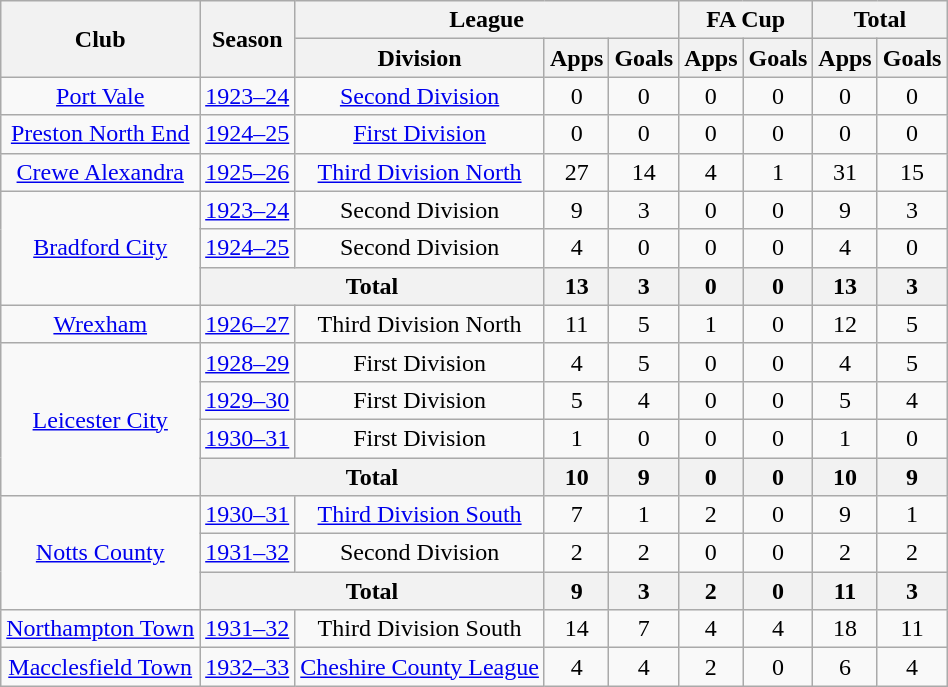<table class="wikitable" style="text-align: center;">
<tr>
<th rowspan="2">Club</th>
<th rowspan="2">Season</th>
<th colspan="3">League</th>
<th colspan="2">FA Cup</th>
<th colspan="2">Total</th>
</tr>
<tr>
<th>Division</th>
<th>Apps</th>
<th>Goals</th>
<th>Apps</th>
<th>Goals</th>
<th>Apps</th>
<th>Goals</th>
</tr>
<tr>
<td><a href='#'>Port Vale</a></td>
<td><a href='#'>1923–24</a></td>
<td><a href='#'>Second Division</a></td>
<td>0</td>
<td>0</td>
<td>0</td>
<td>0</td>
<td>0</td>
<td>0</td>
</tr>
<tr>
<td><a href='#'>Preston North End</a></td>
<td><a href='#'>1924–25</a></td>
<td><a href='#'>First Division</a></td>
<td>0</td>
<td>0</td>
<td>0</td>
<td>0</td>
<td>0</td>
<td>0</td>
</tr>
<tr>
<td><a href='#'>Crewe Alexandra</a></td>
<td><a href='#'>1925–26</a></td>
<td><a href='#'>Third Division North</a></td>
<td>27</td>
<td>14</td>
<td>4</td>
<td>1</td>
<td>31</td>
<td>15</td>
</tr>
<tr>
<td rowspan="3"><a href='#'>Bradford City</a></td>
<td><a href='#'>1923–24</a></td>
<td>Second Division</td>
<td>9</td>
<td>3</td>
<td>0</td>
<td>0</td>
<td>9</td>
<td>3</td>
</tr>
<tr>
<td><a href='#'>1924–25</a></td>
<td>Second Division</td>
<td>4</td>
<td>0</td>
<td>0</td>
<td>0</td>
<td>4</td>
<td>0</td>
</tr>
<tr>
<th colspan="2">Total</th>
<th>13</th>
<th>3</th>
<th>0</th>
<th>0</th>
<th>13</th>
<th>3</th>
</tr>
<tr>
<td><a href='#'>Wrexham</a></td>
<td><a href='#'>1926–27</a></td>
<td>Third Division North</td>
<td>11</td>
<td>5</td>
<td>1</td>
<td>0</td>
<td>12</td>
<td>5</td>
</tr>
<tr>
<td rowspan="4"><a href='#'>Leicester City</a></td>
<td><a href='#'>1928–29</a></td>
<td>First Division</td>
<td>4</td>
<td>5</td>
<td>0</td>
<td>0</td>
<td>4</td>
<td>5</td>
</tr>
<tr>
<td><a href='#'>1929–30</a></td>
<td>First Division</td>
<td>5</td>
<td>4</td>
<td>0</td>
<td>0</td>
<td>5</td>
<td>4</td>
</tr>
<tr>
<td><a href='#'>1930–31</a></td>
<td>First Division</td>
<td>1</td>
<td>0</td>
<td>0</td>
<td>0</td>
<td>1</td>
<td>0</td>
</tr>
<tr>
<th colspan="2">Total</th>
<th>10</th>
<th>9</th>
<th>0</th>
<th>0</th>
<th>10</th>
<th>9</th>
</tr>
<tr>
<td rowspan="3"><a href='#'>Notts County</a></td>
<td><a href='#'>1930–31</a></td>
<td><a href='#'>Third Division South</a></td>
<td>7</td>
<td>1</td>
<td>2</td>
<td>0</td>
<td>9</td>
<td>1</td>
</tr>
<tr>
<td><a href='#'>1931–32</a></td>
<td>Second Division</td>
<td>2</td>
<td>2</td>
<td>0</td>
<td>0</td>
<td>2</td>
<td>2</td>
</tr>
<tr>
<th colspan="2">Total</th>
<th>9</th>
<th>3</th>
<th>2</th>
<th>0</th>
<th>11</th>
<th>3</th>
</tr>
<tr>
<td><a href='#'>Northampton Town</a></td>
<td><a href='#'>1931–32</a></td>
<td>Third Division South</td>
<td>14</td>
<td>7</td>
<td>4</td>
<td>4</td>
<td>18</td>
<td>11</td>
</tr>
<tr>
<td><a href='#'>Macclesfield Town</a></td>
<td><a href='#'>1932–33</a></td>
<td><a href='#'>Cheshire County League</a></td>
<td>4</td>
<td>4</td>
<td>2</td>
<td>0</td>
<td>6</td>
<td>4</td>
</tr>
</table>
